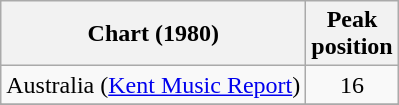<table class="wikitable">
<tr>
<th>Chart (1980)</th>
<th>Peak<br>position</th>
</tr>
<tr>
<td>Australia (<a href='#'>Kent Music Report</a>)</td>
<td align="center">16</td>
</tr>
<tr>
</tr>
<tr>
</tr>
</table>
